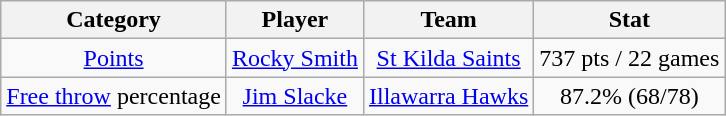<table class="wikitable" style="text-align:center">
<tr>
<th>Category</th>
<th>Player</th>
<th>Team</th>
<th>Stat</th>
</tr>
<tr>
<td><a href='#'>Points</a></td>
<td><a href='#'>Rocky Smith</a></td>
<td><a href='#'>St Kilda Saints</a></td>
<td>737 pts / 22 games</td>
</tr>
<tr>
<td><a href='#'>Free throw</a> percentage</td>
<td><a href='#'>Jim Slacke</a></td>
<td><a href='#'>Illawarra Hawks</a></td>
<td>87.2% (68/78)</td>
</tr>
</table>
